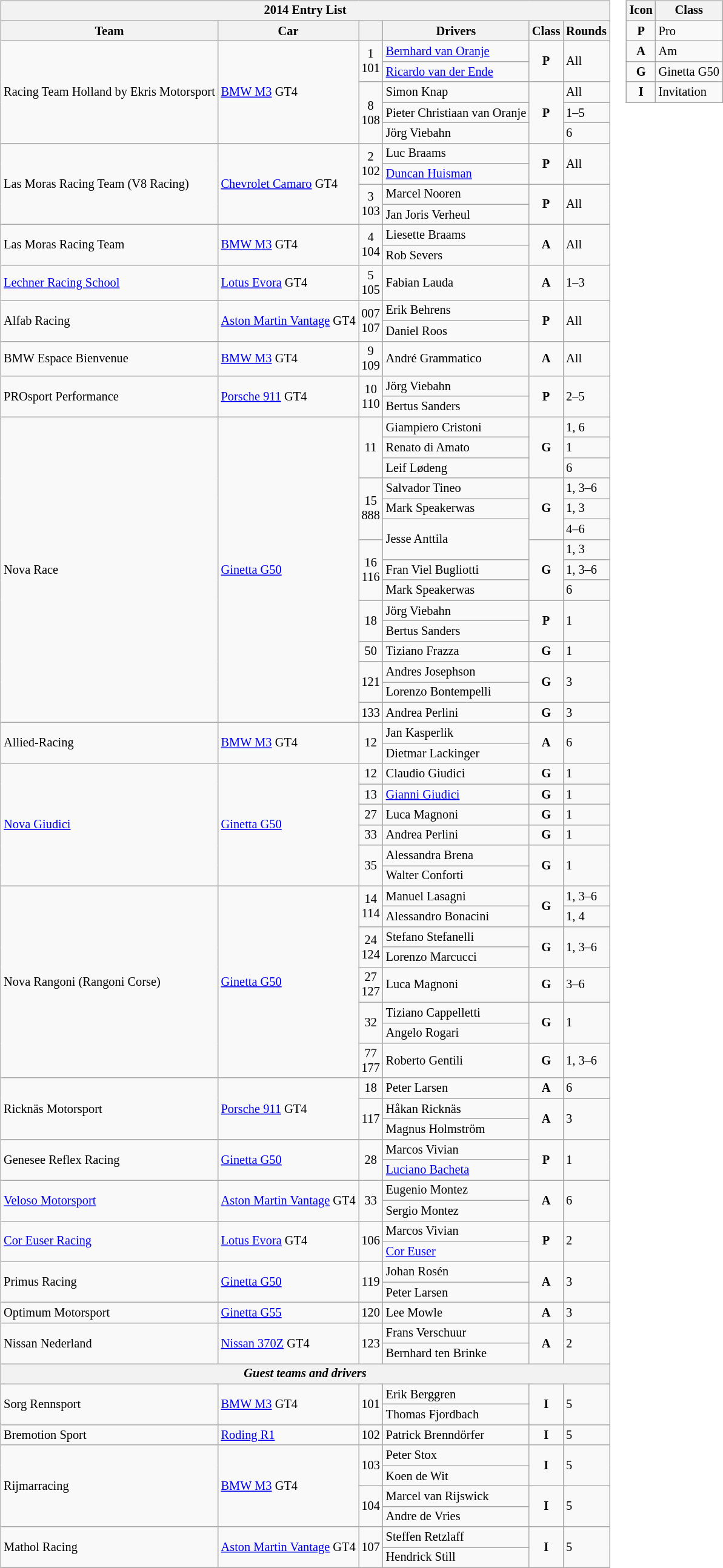<table>
<tr>
<td><br><table class="wikitable" style="font-size: 85%;">
<tr>
<th colspan=6>2014 Entry List</th>
</tr>
<tr>
<th>Team</th>
<th>Car</th>
<th></th>
<th>Drivers</th>
<th>Class</th>
<th>Rounds</th>
</tr>
<tr>
<td rowspan=5> Racing Team Holland by Ekris Motorsport</td>
<td rowspan=5><a href='#'>BMW M3</a> GT4</td>
<td rowspan=2 align="center">1<br>101</td>
<td> <a href='#'>Bernhard van Oranje</a></td>
<td rowspan=2 align=center><strong><span>P</span></strong></td>
<td rowspan=2>All</td>
</tr>
<tr>
<td> <a href='#'>Ricardo van der Ende</a></td>
</tr>
<tr>
<td rowspan=3 align="center">8<br>108</td>
<td> Simon Knap</td>
<td rowspan=3 align=center><strong><span>P</span></strong></td>
<td>All</td>
</tr>
<tr>
<td> Pieter Christiaan van Oranje</td>
<td>1–5</td>
</tr>
<tr>
<td> Jörg Viebahn</td>
<td>6</td>
</tr>
<tr>
<td rowspan=4> Las Moras Racing Team (V8 Racing)</td>
<td rowspan=4><a href='#'>Chevrolet Camaro</a> GT4</td>
<td rowspan=2 align="center">2<br>102</td>
<td> Luc Braams</td>
<td rowspan=2 align=center><strong><span>P</span></strong></td>
<td rowspan=2>All</td>
</tr>
<tr>
<td> <a href='#'>Duncan Huisman</a></td>
</tr>
<tr>
<td rowspan=2 align="center">3<br>103</td>
<td> Marcel Nooren</td>
<td rowspan=2 align=center><strong><span>P</span></strong></td>
<td rowspan=2>All</td>
</tr>
<tr>
<td> Jan Joris Verheul</td>
</tr>
<tr>
<td rowspan=2> Las Moras Racing Team</td>
<td rowspan=2><a href='#'>BMW M3</a> GT4</td>
<td rowspan=2 align="center">4<br>104</td>
<td> Liesette Braams</td>
<td rowspan=2 align=center><strong><span>A</span></strong></td>
<td rowspan=2>All</td>
</tr>
<tr>
<td> Rob Severs</td>
</tr>
<tr>
<td> <a href='#'>Lechner Racing School</a></td>
<td><a href='#'>Lotus Evora</a> GT4</td>
<td align="center">5<br>105</td>
<td> Fabian Lauda</td>
<td align=center><strong><span>A</span></strong></td>
<td>1–3</td>
</tr>
<tr>
<td rowspan=2> Alfab Racing</td>
<td rowspan=2><a href='#'>Aston Martin Vantage</a> GT4</td>
<td rowspan=2 align="center">007<br>107</td>
<td> Erik Behrens</td>
<td rowspan=2 align=center><strong><span>P</span></strong></td>
<td rowspan=2>All</td>
</tr>
<tr>
<td> Daniel Roos</td>
</tr>
<tr>
<td> BMW Espace Bienvenue</td>
<td><a href='#'>BMW M3</a> GT4</td>
<td align="center">9<br>109</td>
<td> André Grammatico</td>
<td align=center><strong><span>A</span></strong></td>
<td>All</td>
</tr>
<tr>
<td rowspan=2> PROsport Performance</td>
<td rowspan=2><a href='#'>Porsche 911</a> GT4</td>
<td rowspan=2 align="center">10<br>110</td>
<td> Jörg Viebahn</td>
<td rowspan=2 align=center><strong><span>P</span></strong></td>
<td rowspan=2>2–5</td>
</tr>
<tr>
<td> Bertus Sanders</td>
</tr>
<tr>
<td rowspan=15> Nova Race</td>
<td rowspan=15><a href='#'>Ginetta G50</a></td>
<td rowspan=3 align="center">11</td>
<td> Giampiero Cristoni</td>
<td rowspan=3 align=center><strong><span>G</span></strong></td>
<td>1, 6</td>
</tr>
<tr>
<td> Renato di Amato</td>
<td>1</td>
</tr>
<tr>
<td> Leif Lødeng</td>
<td>6</td>
</tr>
<tr>
<td rowspan=3 align="center">15<br>888</td>
<td> Salvador Tineo</td>
<td rowspan=3 align=center><strong><span>G</span></strong></td>
<td>1, 3–6</td>
</tr>
<tr>
<td> Mark Speakerwas</td>
<td>1, 3</td>
</tr>
<tr>
<td rowspan=2> Jesse Anttila</td>
<td>4–6</td>
</tr>
<tr>
<td rowspan=3 align="center">16<br>116</td>
<td rowspan=3 align=center><strong><span>G</span></strong></td>
<td>1, 3</td>
</tr>
<tr>
<td> Fran Viel Bugliotti</td>
<td>1, 3–6</td>
</tr>
<tr>
<td> Mark Speakerwas</td>
<td>6</td>
</tr>
<tr>
<td rowspan=2 align="center">18</td>
<td> Jörg Viebahn</td>
<td rowspan=2 align=center><strong><span>P</span></strong></td>
<td rowspan=2>1</td>
</tr>
<tr>
<td> Bertus Sanders</td>
</tr>
<tr>
<td align="center">50</td>
<td> Tiziano Frazza</td>
<td align=center><strong><span>G</span></strong></td>
<td>1</td>
</tr>
<tr>
<td rowspan=2 align="center">121</td>
<td> Andres Josephson</td>
<td rowspan=2 align=center><strong><span>G</span></strong></td>
<td rowspan=2>3</td>
</tr>
<tr>
<td> Lorenzo Bontempelli</td>
</tr>
<tr>
<td align="center">133</td>
<td> Andrea Perlini</td>
<td align=center><strong><span>G</span></strong></td>
<td>3</td>
</tr>
<tr>
<td rowspan=2> Allied-Racing</td>
<td rowspan=2><a href='#'>BMW M3</a> GT4</td>
<td rowspan=2 align="center">12</td>
<td> Jan Kasperlik</td>
<td rowspan=2 align=center><strong><span>A</span></strong></td>
<td rowspan=2>6</td>
</tr>
<tr>
<td> Dietmar Lackinger</td>
</tr>
<tr>
<td rowspan=6> <a href='#'>Nova Giudici</a></td>
<td rowspan=6><a href='#'>Ginetta G50</a></td>
<td align="center">12</td>
<td> Claudio Giudici</td>
<td align=center><strong><span>G</span></strong></td>
<td>1</td>
</tr>
<tr>
<td align="center">13</td>
<td> <a href='#'>Gianni Giudici</a></td>
<td align=center><strong><span>G</span></strong></td>
<td>1</td>
</tr>
<tr>
<td align="center">27</td>
<td> Luca Magnoni</td>
<td align=center><strong><span>G</span></strong></td>
<td>1</td>
</tr>
<tr>
<td align="center">33</td>
<td> Andrea Perlini</td>
<td align=center><strong><span>G</span></strong></td>
<td>1</td>
</tr>
<tr>
<td rowspan=2 align="center">35</td>
<td> Alessandra Brena</td>
<td rowspan=2 align=center><strong><span>G</span></strong></td>
<td rowspan=2>1</td>
</tr>
<tr>
<td> Walter Conforti</td>
</tr>
<tr>
<td rowspan=8> Nova Rangoni (Rangoni Corse)</td>
<td rowspan=8><a href='#'>Ginetta G50</a></td>
<td rowspan=2 align="center">14<br>114</td>
<td> Manuel Lasagni</td>
<td rowspan=2 align=center><strong><span>G</span></strong></td>
<td>1, 3–6</td>
</tr>
<tr>
<td> Alessandro Bonacini</td>
<td>1, 4</td>
</tr>
<tr>
<td rowspan=2 align="center">24<br>124</td>
<td> Stefano Stefanelli</td>
<td rowspan=2 align=center><strong><span>G</span></strong></td>
<td rowspan=2>1, 3–6</td>
</tr>
<tr>
<td> Lorenzo Marcucci</td>
</tr>
<tr>
<td align="center">27<br>127</td>
<td> Luca Magnoni</td>
<td align=center><strong><span>G</span></strong></td>
<td>3–6</td>
</tr>
<tr>
<td rowspan=2 align="center">32</td>
<td> Tiziano Cappelletti</td>
<td rowspan=2 align=center><strong><span>G</span></strong></td>
<td rowspan=2>1</td>
</tr>
<tr>
<td> Angelo Rogari</td>
</tr>
<tr>
<td align="center">77<br>177</td>
<td> Roberto Gentili</td>
<td align=center><strong><span>G</span></strong></td>
<td>1, 3–6</td>
</tr>
<tr>
<td rowspan=4> Ricknäs Motorsport</td>
<td rowspan=4><a href='#'>Porsche 911</a> GT4</td>
<td rowspan=2 align="center">18</td>
<td> Peter Larsen</td>
<td rowspan=2 align=center><strong><span>A</span></strong></td>
<td rowspan=2>6</td>
</tr>
<tr>
<td rowspan=2> Håkan Ricknäs</td>
</tr>
<tr>
<td rowspan=2 align="center">117</td>
<td rowspan=2 align=center><strong><span>A</span></strong></td>
<td rowspan=2>3</td>
</tr>
<tr>
<td> Magnus Holmström</td>
</tr>
<tr>
<td rowspan=2> Genesee Reflex Racing</td>
<td rowspan=2><a href='#'>Ginetta G50</a></td>
<td rowspan=2 align="center">28</td>
<td> Marcos Vivian</td>
<td rowspan=2 align=center><strong><span>P</span></strong></td>
<td rowspan=2>1</td>
</tr>
<tr>
<td> <a href='#'>Luciano Bacheta</a></td>
</tr>
<tr>
<td rowspan=2> <a href='#'>Veloso Motorsport</a></td>
<td rowspan=2><a href='#'>Aston Martin Vantage</a> GT4</td>
<td rowspan=2 align="center">33</td>
<td> Eugenio Montez</td>
<td rowspan=2 align=center><strong><span>A</span></strong></td>
<td rowspan=2>6</td>
</tr>
<tr>
<td> Sergio Montez</td>
</tr>
<tr>
<td rowspan=2> <a href='#'>Cor Euser Racing</a></td>
<td rowspan=2><a href='#'>Lotus Evora</a> GT4</td>
<td rowspan=2 align="center">106</td>
<td> Marcos Vivian</td>
<td rowspan=2 align=center><strong><span>P</span></strong></td>
<td rowspan=2>2</td>
</tr>
<tr>
<td> <a href='#'>Cor Euser</a></td>
</tr>
<tr>
<td rowspan=2> Primus Racing</td>
<td rowspan=2><a href='#'>Ginetta G50</a></td>
<td rowspan=2 align="center">119</td>
<td> Johan Rosén</td>
<td rowspan=2 align=center><strong><span>A</span></strong></td>
<td rowspan=2>3</td>
</tr>
<tr>
<td> Peter Larsen</td>
</tr>
<tr>
<td> Optimum Motorsport</td>
<td><a href='#'>Ginetta G55</a></td>
<td align="center">120</td>
<td> Lee Mowle</td>
<td align=center><strong><span>A</span></strong></td>
<td>3</td>
</tr>
<tr>
<td rowspan=2> Nissan Nederland</td>
<td rowspan=2><a href='#'>Nissan 370Z</a> GT4</td>
<td rowspan=2 align="center">123</td>
<td> Frans Verschuur</td>
<td rowspan=2 align=center><strong><span>A</span></strong></td>
<td rowspan=2>2</td>
</tr>
<tr>
<td> Bernhard ten Brinke</td>
</tr>
<tr>
<th colspan=6 align=center><em>Guest teams and drivers</em></th>
</tr>
<tr>
<td rowspan=2> Sorg Rennsport</td>
<td rowspan=2><a href='#'>BMW M3</a> GT4</td>
<td rowspan=2 align="center">101</td>
<td> Erik Berggren</td>
<td rowspan=2 align=center><strong><span>I</span></strong></td>
<td rowspan=2>5</td>
</tr>
<tr>
<td> Thomas Fjordbach</td>
</tr>
<tr>
<td> Bremotion Sport</td>
<td><a href='#'>Roding R1</a></td>
<td align="center">102</td>
<td> Patrick Brenndörfer</td>
<td align=center><strong><span>I</span></strong></td>
<td>5</td>
</tr>
<tr>
<td rowspan=4> Rijmarracing</td>
<td rowspan=4><a href='#'>BMW M3</a> GT4</td>
<td rowspan=2 align="center">103</td>
<td> Peter Stox</td>
<td rowspan=2 align=center><strong><span>I</span></strong></td>
<td rowspan=2>5</td>
</tr>
<tr>
<td> Koen de Wit</td>
</tr>
<tr>
<td rowspan=2 align="center">104</td>
<td> Marcel van Rijswick</td>
<td rowspan=2 align=center><strong><span>I</span></strong></td>
<td rowspan=2>5</td>
</tr>
<tr>
<td> Andre de Vries</td>
</tr>
<tr>
<td rowspan=2> Mathol Racing</td>
<td rowspan=2><a href='#'>Aston Martin Vantage</a> GT4</td>
<td rowspan=2 align="center">107</td>
<td> Steffen Retzlaff</td>
<td rowspan=2 align=center><strong><span>I</span></strong></td>
<td rowspan=2>5</td>
</tr>
<tr>
<td> Hendrick Still</td>
</tr>
</table>
</td>
<td valign="top"><br><table class="wikitable" style="font-size: 85%;">
<tr>
<th>Icon</th>
<th>Class</th>
</tr>
<tr>
<td align=center><strong><span>P</span></strong></td>
<td>Pro</td>
</tr>
<tr>
<td align=center><strong><span>A</span></strong></td>
<td>Am</td>
</tr>
<tr>
<td align=center><strong><span>G</span></strong></td>
<td>Ginetta G50</td>
</tr>
<tr>
<td align=center><strong><span>I</span></strong></td>
<td>Invitation</td>
</tr>
</table>
</td>
</tr>
</table>
